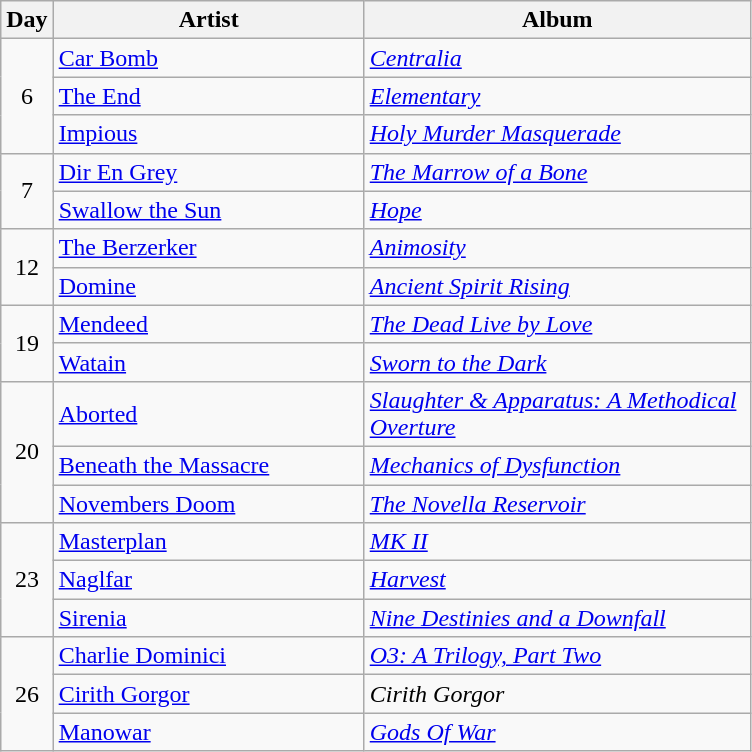<table class="wikitable" border="1">
<tr>
<th>Day</th>
<th width="200">Artist</th>
<th width="250">Album</th>
</tr>
<tr>
<td align="center" rowspan="3">6</td>
<td><a href='#'>Car Bomb</a></td>
<td><em><a href='#'>Centralia</a></em></td>
</tr>
<tr>
<td><a href='#'>The End</a></td>
<td><em><a href='#'>Elementary</a></em></td>
</tr>
<tr>
<td><a href='#'>Impious</a></td>
<td><em><a href='#'>Holy Murder Masquerade</a></em></td>
</tr>
<tr>
<td rowspan="2" align="center">7</td>
<td><a href='#'>Dir En Grey</a></td>
<td><em><a href='#'>The Marrow of a Bone</a></em></td>
</tr>
<tr>
<td><a href='#'>Swallow the Sun</a></td>
<td><em><a href='#'>Hope</a></em></td>
</tr>
<tr>
<td rowspan="2" align="center">12</td>
<td><a href='#'>The Berzerker</a></td>
<td><em><a href='#'>Animosity</a></em></td>
</tr>
<tr>
<td><a href='#'>Domine</a></td>
<td><em><a href='#'>Ancient Spirit Rising</a></em></td>
</tr>
<tr>
<td rowspan="2" align="center">19</td>
<td><a href='#'>Mendeed</a></td>
<td><em><a href='#'>The Dead Live by Love</a></em></td>
</tr>
<tr>
<td><a href='#'>Watain</a></td>
<td><em><a href='#'>Sworn to the Dark</a></em></td>
</tr>
<tr>
<td rowspan="3" align="center">20</td>
<td><a href='#'>Aborted</a></td>
<td><em><a href='#'>Slaughter & Apparatus: A Methodical Overture</a></em></td>
</tr>
<tr>
<td><a href='#'>Beneath the Massacre</a></td>
<td><em><a href='#'>Mechanics of Dysfunction</a></em></td>
</tr>
<tr>
<td><a href='#'>Novembers Doom</a></td>
<td><em><a href='#'>The Novella Reservoir</a></em></td>
</tr>
<tr>
<td rowspan="3" align="center">23</td>
<td><a href='#'>Masterplan</a></td>
<td><em><a href='#'>MK II</a></em></td>
</tr>
<tr>
<td><a href='#'>Naglfar</a></td>
<td><em><a href='#'>Harvest</a></em></td>
</tr>
<tr>
<td><a href='#'>Sirenia</a></td>
<td><em><a href='#'>Nine Destinies and a Downfall</a></em></td>
</tr>
<tr>
<td rowspan="3" align="center">26</td>
<td><a href='#'>Charlie Dominici</a></td>
<td><em><a href='#'>O3: A Trilogy, Part Two</a></em></td>
</tr>
<tr>
<td><a href='#'>Cirith Gorgor</a></td>
<td><em>Cirith Gorgor</em></td>
</tr>
<tr>
<td><a href='#'>Manowar</a></td>
<td><em><a href='#'>Gods Of War</a></em></td>
</tr>
</table>
